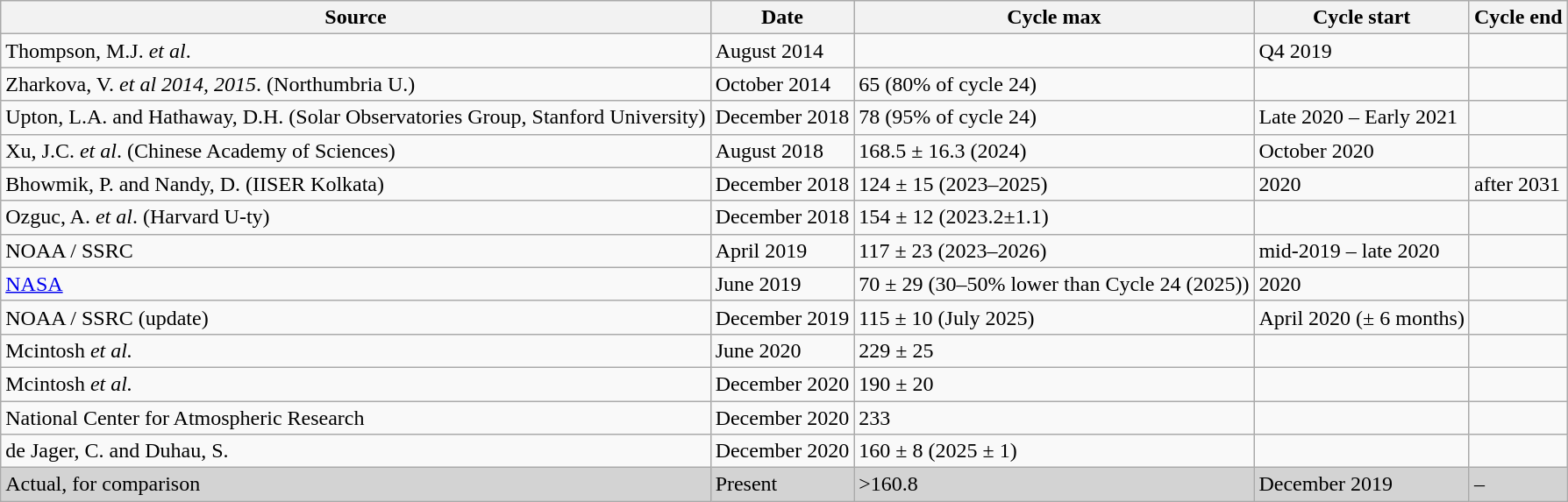<table class="wikitable">
<tr>
<th>Source</th>
<th>Date</th>
<th>Cycle max</th>
<th>Cycle start</th>
<th>Cycle end</th>
</tr>
<tr>
<td>Thompson, M.J. <em>et al</em>.</td>
<td>August 2014</td>
<td></td>
<td>Q4 2019</td>
<td></td>
</tr>
<tr>
<td>Zharkova, V. <em>et al 2014, 2015</em>. (Northumbria U.)</td>
<td>October 2014</td>
<td>65 (80% of cycle 24)</td>
<td></td>
<td></td>
</tr>
<tr>
<td>Upton, L.A. and Hathaway, D.H. (Solar Observatories Group, Stanford University)</td>
<td>December 2018</td>
<td>78 (95% of cycle 24)</td>
<td>Late 2020 – Early 2021</td>
<td></td>
</tr>
<tr>
<td>Xu, J.C. <em>et al</em>. (Chinese Academy of Sciences)</td>
<td>August 2018</td>
<td>168.5 ± 16.3 (2024)</td>
<td>October 2020</td>
<td></td>
</tr>
<tr>
<td>Bhowmik, P. and Nandy, D. (IISER Kolkata)</td>
<td>December 2018</td>
<td>124 ± 15 (2023–2025)</td>
<td>2020</td>
<td>after 2031</td>
</tr>
<tr>
<td>Ozguc, A. <em>et al</em>. (Harvard U-ty)</td>
<td>December 2018</td>
<td>154 ± 12 (2023.2±1.1)</td>
<td></td>
<td></td>
</tr>
<tr>
<td>NOAA / SSRC</td>
<td>April 2019</td>
<td>117 ± 23 (2023–2026)</td>
<td>mid-2019 – late 2020</td>
<td></td>
</tr>
<tr>
<td><a href='#'>NASA</a></td>
<td>June 2019</td>
<td>70 ± 29 (30–50% lower than Cycle 24 (2025))</td>
<td>2020</td>
<td></td>
</tr>
<tr>
<td>NOAA / SSRC (update)</td>
<td>December 2019</td>
<td>115 ± 10 (July 2025)</td>
<td>April 2020 (± 6 months)</td>
<td></td>
</tr>
<tr>
<td>Mcintosh <em>et al.</em></td>
<td>June 2020</td>
<td>229 ± 25</td>
<td></td>
<td></td>
</tr>
<tr>
<td>Mcintosh <em>et al.</em></td>
<td>December 2020</td>
<td>190 ± 20</td>
<td></td>
<td></td>
</tr>
<tr>
<td>National Center for Atmospheric Research</td>
<td>December 2020</td>
<td>233</td>
<td></td>
<td></td>
</tr>
<tr>
<td>de Jager, C. and Duhau, S. </td>
<td>December 2020</td>
<td>160 ± 8 (2025 ± 1)</td>
<td></td>
<td></td>
</tr>
<tr bgcolor="lightgrey">
<td>Actual, for comparison</td>
<td>Present</td>
<td>>160.8</td>
<td>December 2019</td>
<td>–</td>
</tr>
</table>
